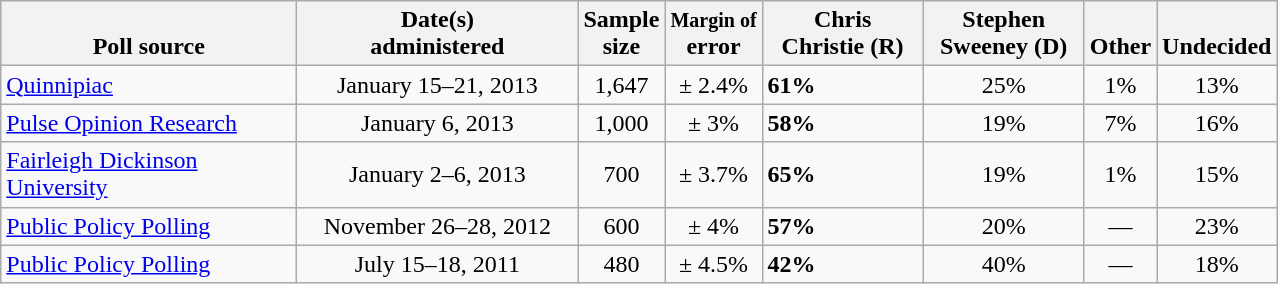<table class="wikitable">
<tr valign= bottom>
<th style="width:190px;">Poll source</th>
<th style="width:180px;">Date(s)<br>administered</th>
<th class=small>Sample<br>size</th>
<th><small>Margin of</small><br>error</th>
<th style="width:100px;">Chris<br>Christie (R)</th>
<th style="width:100px;">Stephen<br>Sweeney (D)</th>
<th>Other</th>
<th>Undecided</th>
</tr>
<tr>
<td><a href='#'>Quinnipiac</a></td>
<td align=center>January 15–21, 2013</td>
<td align=center>1,647</td>
<td align=center>± 2.4%</td>
<td><strong>61%</strong></td>
<td align=center>25%</td>
<td align=center>1%</td>
<td align=center>13%</td>
</tr>
<tr>
<td><a href='#'>Pulse Opinion Research</a></td>
<td align=center>January 6, 2013</td>
<td align=center>1,000</td>
<td align=center>± 3%</td>
<td><strong>58%</strong></td>
<td align=center>19%</td>
<td align=center>7%</td>
<td align=center>16%</td>
</tr>
<tr>
<td><a href='#'>Fairleigh Dickinson University</a></td>
<td align=center>January 2–6, 2013</td>
<td align=center>700</td>
<td align=center>± 3.7%</td>
<td><strong>65%</strong></td>
<td align=center>19%</td>
<td align=center>1%</td>
<td align=center>15%</td>
</tr>
<tr>
<td><a href='#'>Public Policy Polling</a></td>
<td align=center>November 26–28, 2012</td>
<td align=center>600</td>
<td align=center>± 4%</td>
<td><strong>57%</strong></td>
<td align=center>20%</td>
<td align=center>—</td>
<td align=center>23%</td>
</tr>
<tr>
<td><a href='#'>Public Policy Polling</a></td>
<td align=center>July 15–18, 2011</td>
<td align=center>480</td>
<td align=center>± 4.5%</td>
<td><strong>42%</strong></td>
<td align=center>40%</td>
<td align=center>—</td>
<td align=center>18%</td>
</tr>
</table>
